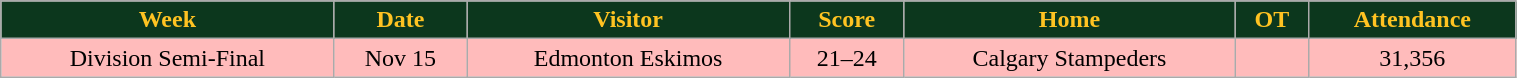<table class="wikitable" width="80%">
<tr align="center" style="background:#0C371D;color:#ffc322;">
<td><strong>Week</strong></td>
<td><strong>Date</strong></td>
<td><strong>Visitor</strong></td>
<td><strong>Score</strong></td>
<td><strong>Home</strong></td>
<td><strong>OT</strong></td>
<td><strong>Attendance</strong></td>
</tr>
<tr align="center" bgcolor="#ffbbbb">
<td>Division Semi-Final</td>
<td>Nov 15</td>
<td>Edmonton Eskimos</td>
<td>21–24</td>
<td>Calgary Stampeders</td>
<td></td>
<td>31,356</td>
</tr>
</table>
